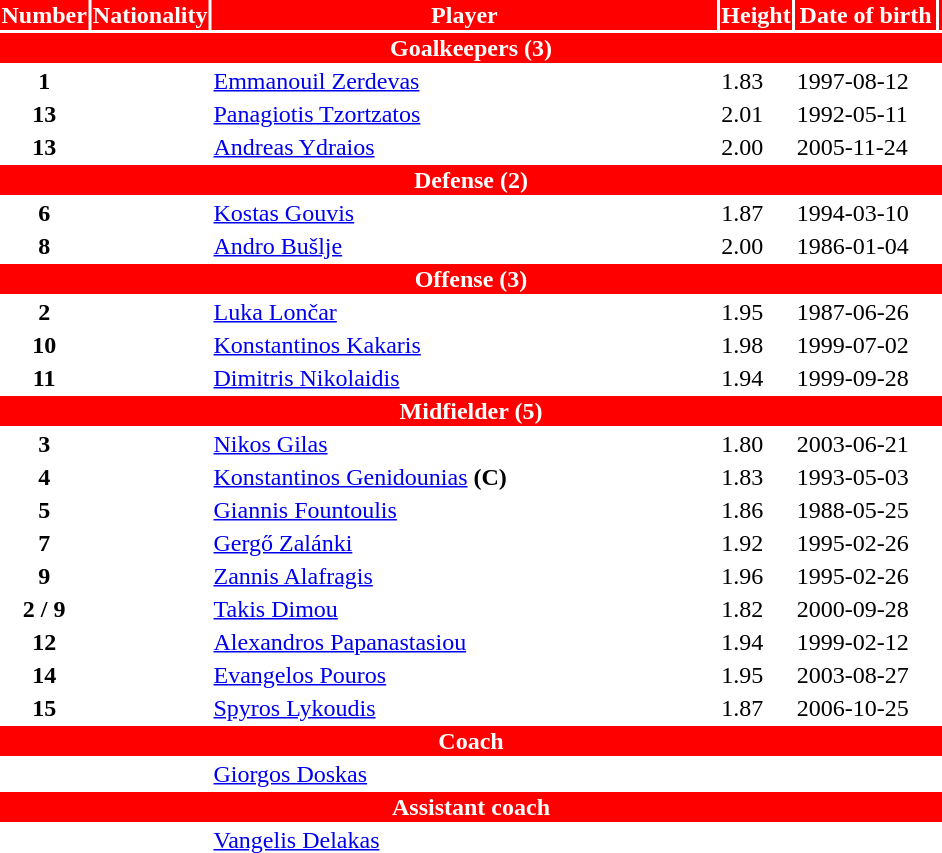<table width=50%>
<tr style="color: #fff;background:red">
<th width=5%>Number</th>
<th width=5%>Nationality</th>
<th width=67%>Player</th>
<th width=5%>Height</th>
<th width=18%>Date of birth</th>
<td></td>
</tr>
<tr>
<th colspan=6 style="color:#fff;background:red" ">Goalkeepers (3)</th>
</tr>
<tr>
<td align=center><strong>1</strong></td>
<td></td>
<td><a href='#'>Emmanouil Zerdevas</a></td>
<td>1.83</td>
<td>1997-08-12</td>
</tr>
<tr>
<td align=center><strong>13</strong></td>
<td></td>
<td><a href='#'>Panagiotis Tzortzatos</a></td>
<td>2.01</td>
<td>1992-05-11</td>
</tr>
<tr>
<td align=center><strong>13</strong></td>
<td></td>
<td><a href='#'>Andreas Ydraios</a></td>
<td>2.00</td>
<td>2005-11-24</td>
</tr>
<tr>
<th colspan=6 style="color:#fff;background:red" ">Defense (2)</th>
</tr>
<tr bgcolor=>
<td align=center><strong>6</strong></td>
<td></td>
<td><a href='#'>Kostas Gouvis</a></td>
<td>1.87</td>
<td>1994-03-10</td>
</tr>
<tr>
<td align=center><strong>8</strong></td>
<td></td>
<td><a href='#'>Andro Bušlje</a></td>
<td>2.00</td>
<td>1986-01-04</td>
</tr>
<tr>
<th colspan=6 style="color:#fff;background:red" ">Offense (3)</th>
</tr>
<tr>
<td align="center"><strong>2</strong></td>
<td></td>
<td><a href='#'>Luka Lončar</a></td>
<td>1.95</td>
<td>1987-06-26</td>
</tr>
<tr>
<td align=center><strong>10</strong></td>
<td></td>
<td><a href='#'>Konstantinos Kakaris</a></td>
<td>1.98</td>
<td>1999-07-02</td>
</tr>
<tr>
<td align=center><strong>11</strong></td>
<td></td>
<td><a href='#'>Dimitris Nikolaidis</a></td>
<td>1.94</td>
<td>1999-09-28</td>
</tr>
<tr>
<th colspan=6 style="color:#fff;background:red" ">Midfielder (5)</th>
</tr>
<tr>
<td align="center"><strong>3</strong></td>
<td></td>
<td><a href='#'>Nikos Gilas</a></td>
<td>1.80</td>
<td>2003-06-21</td>
</tr>
<tr>
<td align="center"><strong>4</strong></td>
<td></td>
<td><a href='#'>Konstantinos Genidounias</a> <strong>(C)</strong></td>
<td>1.83</td>
<td>1993-05-03</td>
</tr>
<tr>
<td align="center"><strong>5</strong></td>
<td></td>
<td><a href='#'>Giannis Fountoulis</a></td>
<td>1.86</td>
<td>1988-05-25</td>
</tr>
<tr>
<td align="center"><strong>7</strong></td>
<td></td>
<td><a href='#'>Gergő Zalánki</a></td>
<td>1.92</td>
<td>1995-02-26</td>
</tr>
<tr>
<td align="center"><strong>9</strong></td>
<td></td>
<td><a href='#'>Zannis Alafragis</a></td>
<td>1.96</td>
<td>1995-02-26</td>
</tr>
<tr>
<td align=center><strong>2 / 9</strong></td>
<td></td>
<td><a href='#'>Takis Dimou</a></td>
<td>1.82</td>
<td>2000-09-28</td>
</tr>
<tr>
<td align="center"><strong>12</strong></td>
<td></td>
<td><a href='#'>Alexandros Papanastasiou</a></td>
<td>1.94</td>
<td>1999-02-12</td>
</tr>
<tr>
<td align="center"><strong>14</strong></td>
<td></td>
<td><a href='#'>Evangelos Pouros</a></td>
<td>1.95</td>
<td>2003-08-27</td>
</tr>
<tr>
<td align="center"><strong>15</strong></td>
<td></td>
<td><a href='#'>Spyros Lykoudis</a></td>
<td>1.87</td>
<td>2006-10-25</td>
</tr>
<tr>
<th colspan=6 style="color:#fff;background:red" ">Coach</th>
</tr>
<tr>
<td align=center></td>
<td></td>
<td><a href='#'>Giorgos Doskas</a></td>
<td></td>
</tr>
<tr>
<th colspan=6 style="color:#fff;background:red" ">Assistant coach</th>
</tr>
<tr>
<td align=center></td>
<td></td>
<td><a href='#'>Vangelis Delakas</a></td>
</tr>
</table>
